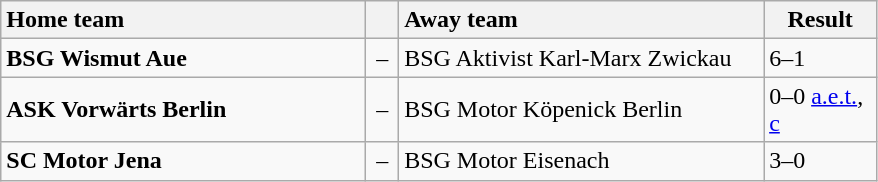<table class="wikitable" style="width:585px;">
<tr>
<th style="width:250px; text-align:left;">Home team</th>
<th style="width:15px;"></th>
<th style="width:250px; text-align:left;">Away team</th>
<th style="width:70px;" align="center;">Result</th>
</tr>
<tr>
<td><strong>BSG Wismut Aue</strong></td>
<td style="text-align:center;">–</td>
<td>BSG Aktivist Karl-Marx Zwickau</td>
<td>6–1</td>
</tr>
<tr>
<td><strong>ASK Vorwärts Berlin</strong></td>
<td style="text-align:center;">–</td>
<td>BSG Motor Köpenick Berlin</td>
<td>0–0 <a href='#'>a.e.t.</a>, <a href='#'>c</a></td>
</tr>
<tr>
<td><strong>SC Motor Jena</strong></td>
<td style="text-align:center;">–</td>
<td>BSG Motor Eisenach</td>
<td>3–0</td>
</tr>
</table>
